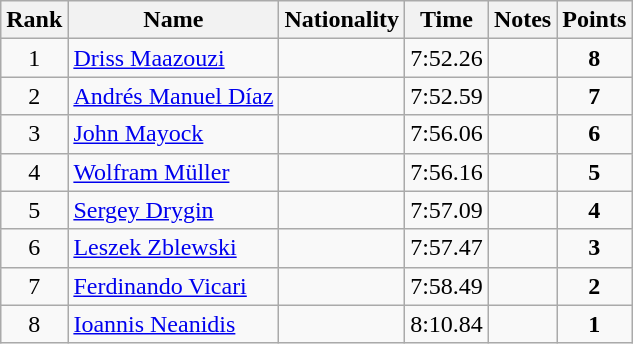<table class="wikitable sortable" style="text-align:center">
<tr>
<th>Rank</th>
<th>Name</th>
<th>Nationality</th>
<th>Time</th>
<th>Notes</th>
<th>Points</th>
</tr>
<tr>
<td>1</td>
<td align=left><a href='#'>Driss Maazouzi</a></td>
<td align=left></td>
<td>7:52.26</td>
<td></td>
<td><strong>8</strong></td>
</tr>
<tr>
<td>2</td>
<td align=left><a href='#'>Andrés Manuel Díaz</a></td>
<td align=left></td>
<td>7:52.59</td>
<td></td>
<td><strong>7</strong></td>
</tr>
<tr>
<td>3</td>
<td align=left><a href='#'>John Mayock</a></td>
<td align=left></td>
<td>7:56.06</td>
<td></td>
<td><strong>6</strong></td>
</tr>
<tr>
<td>4</td>
<td align=left><a href='#'>Wolfram Müller</a></td>
<td align=left></td>
<td>7:56.16</td>
<td></td>
<td><strong>5</strong></td>
</tr>
<tr>
<td>5</td>
<td align=left><a href='#'>Sergey Drygin</a></td>
<td align=left></td>
<td>7:57.09</td>
<td></td>
<td><strong>4</strong></td>
</tr>
<tr>
<td>6</td>
<td align=left><a href='#'>Leszek Zblewski</a></td>
<td align=left></td>
<td>7:57.47</td>
<td></td>
<td><strong>3</strong></td>
</tr>
<tr>
<td>7</td>
<td align=left><a href='#'>Ferdinando Vicari</a></td>
<td align=left></td>
<td>7:58.49</td>
<td></td>
<td><strong>2</strong></td>
</tr>
<tr>
<td>8</td>
<td align=left><a href='#'>Ioannis Neanidis</a></td>
<td align=left></td>
<td>8:10.84</td>
<td></td>
<td><strong>1</strong></td>
</tr>
</table>
